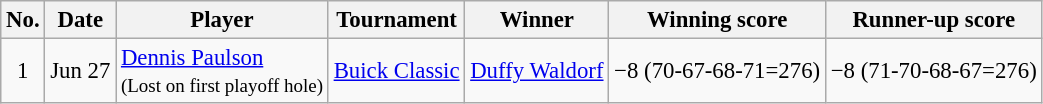<table class="wikitable" style="font-size:95%;">
<tr>
<th>No.</th>
<th>Date</th>
<th>Player</th>
<th>Tournament</th>
<th>Winner</th>
<th>Winning score</th>
<th>Runner-up score</th>
</tr>
<tr>
<td align=center>1</td>
<td>Jun 27</td>
<td> <a href='#'>Dennis Paulson</a><br><small>(Lost on first playoff hole)</small></td>
<td><a href='#'>Buick Classic</a></td>
<td> <a href='#'>Duffy Waldorf</a></td>
<td>−8 (70-67-68-71=276)</td>
<td>−8 (71-70-68-67=276)</td>
</tr>
</table>
